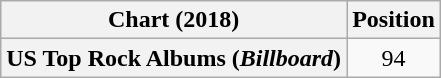<table class="wikitable plainrowheaders" style="text-align:center">
<tr>
<th scope="col">Chart (2018)</th>
<th scope="col">Position</th>
</tr>
<tr>
<th scope="row">US Top Rock Albums (<em>Billboard</em>)</th>
<td>94</td>
</tr>
</table>
